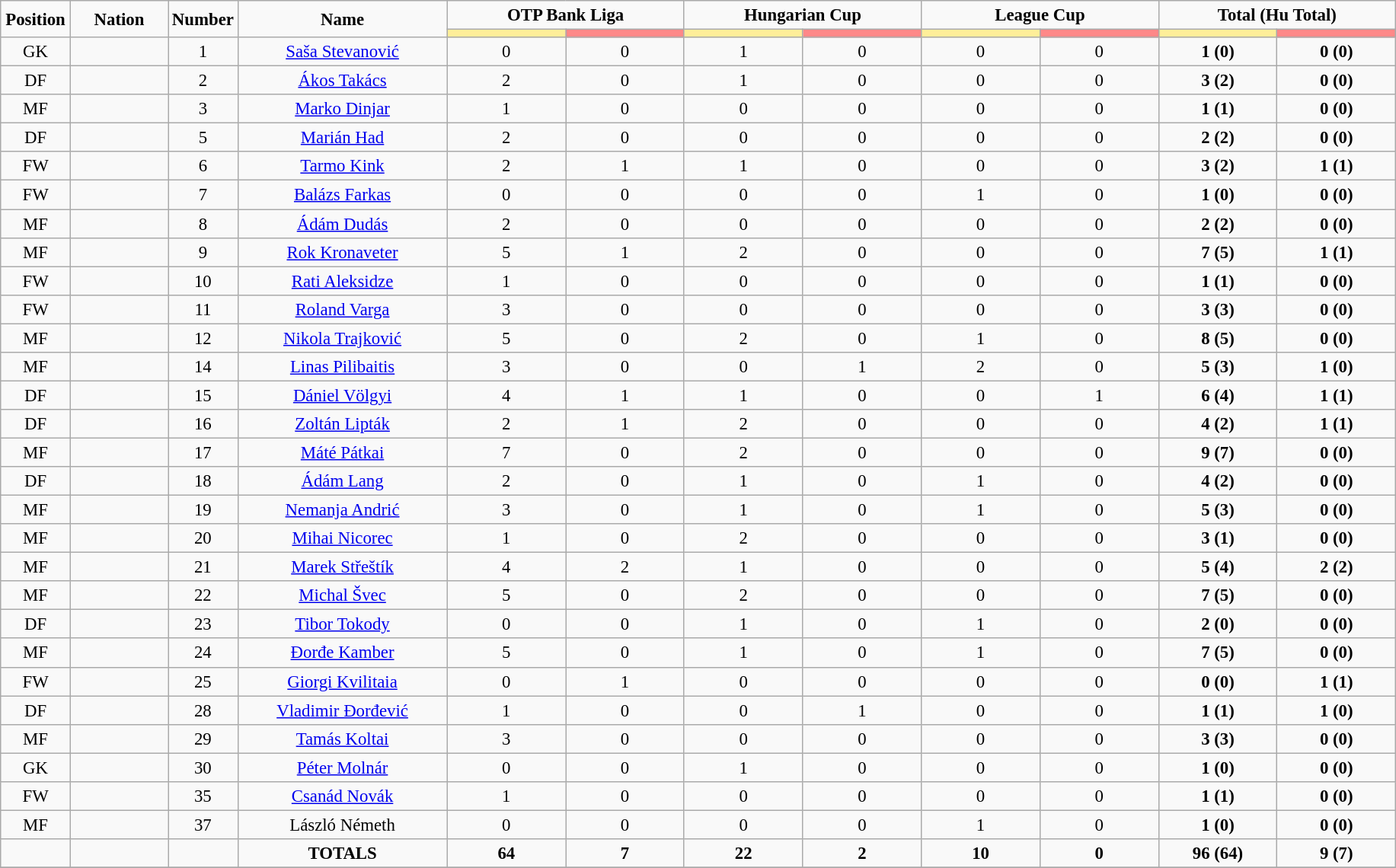<table class="wikitable" style="font-size: 95%; text-align: center;">
<tr>
<td rowspan="2" width="5%" align="center"><strong>Position</strong></td>
<td rowspan="2" width="7%" align="center"><strong>Nation</strong></td>
<td rowspan="2" width="5%" align="center"><strong>Number</strong></td>
<td rowspan="2" width="15%" align="center"><strong>Name</strong></td>
<td colspan="2" align="center"><strong>OTP Bank Liga</strong></td>
<td colspan="2" align="center"><strong>Hungarian Cup</strong></td>
<td colspan="2" align="center"><strong>League Cup</strong></td>
<td colspan="2" align="center"><strong>Total (Hu Total)</strong></td>
</tr>
<tr>
<th width=60 style="background: #FFEE99"></th>
<th width=60 style="background: #FF8888"></th>
<th width=60 style="background: #FFEE99"></th>
<th width=60 style="background: #FF8888"></th>
<th width=60 style="background: #FFEE99"></th>
<th width=60 style="background: #FF8888"></th>
<th width=60 style="background: #FFEE99"></th>
<th width=60 style="background: #FF8888"></th>
</tr>
<tr>
<td>GK</td>
<td></td>
<td>1</td>
<td><a href='#'>Saša Stevanović</a></td>
<td>0</td>
<td>0</td>
<td>1</td>
<td>0</td>
<td>0</td>
<td>0</td>
<td><strong>1 (0)</strong></td>
<td><strong>0 (0)</strong></td>
</tr>
<tr>
<td>DF</td>
<td></td>
<td>2</td>
<td><a href='#'>Ákos Takács</a></td>
<td>2</td>
<td>0</td>
<td>1</td>
<td>0</td>
<td>0</td>
<td>0</td>
<td><strong>3 (2)</strong></td>
<td><strong>0 (0)</strong></td>
</tr>
<tr>
<td>MF</td>
<td></td>
<td>3</td>
<td><a href='#'>Marko Dinjar</a></td>
<td>1</td>
<td>0</td>
<td>0</td>
<td>0</td>
<td>0</td>
<td>0</td>
<td><strong>1 (1)</strong></td>
<td><strong>0 (0)</strong></td>
</tr>
<tr>
<td>DF</td>
<td></td>
<td>5</td>
<td><a href='#'>Marián Had</a></td>
<td>2</td>
<td>0</td>
<td>0</td>
<td>0</td>
<td>0</td>
<td>0</td>
<td><strong>2 (2)</strong></td>
<td><strong>0 (0)</strong></td>
</tr>
<tr>
<td>FW</td>
<td></td>
<td>6</td>
<td><a href='#'>Tarmo Kink</a></td>
<td>2</td>
<td>1</td>
<td>1</td>
<td>0</td>
<td>0</td>
<td>0</td>
<td><strong>3 (2)</strong></td>
<td><strong>1 (1)</strong></td>
</tr>
<tr>
<td>FW</td>
<td></td>
<td>7</td>
<td><a href='#'>Balázs Farkas</a></td>
<td>0</td>
<td>0</td>
<td>0</td>
<td>0</td>
<td>1</td>
<td>0</td>
<td><strong>1 (0)</strong></td>
<td><strong>0 (0)</strong></td>
</tr>
<tr>
<td>MF</td>
<td></td>
<td>8</td>
<td><a href='#'>Ádám Dudás</a></td>
<td>2</td>
<td>0</td>
<td>0</td>
<td>0</td>
<td>0</td>
<td>0</td>
<td><strong>2 (2)</strong></td>
<td><strong>0 (0)</strong></td>
</tr>
<tr>
<td>MF</td>
<td></td>
<td>9</td>
<td><a href='#'>Rok Kronaveter</a></td>
<td>5</td>
<td>1</td>
<td>2</td>
<td>0</td>
<td>0</td>
<td>0</td>
<td><strong>7 (5)</strong></td>
<td><strong>1 (1)</strong></td>
</tr>
<tr>
<td>FW</td>
<td></td>
<td>10</td>
<td><a href='#'>Rati Aleksidze</a></td>
<td>1</td>
<td>0</td>
<td>0</td>
<td>0</td>
<td>0</td>
<td>0</td>
<td><strong>1 (1)</strong></td>
<td><strong>0 (0)</strong></td>
</tr>
<tr>
<td>FW</td>
<td></td>
<td>11</td>
<td><a href='#'>Roland Varga</a></td>
<td>3</td>
<td>0</td>
<td>0</td>
<td>0</td>
<td>0</td>
<td>0</td>
<td><strong>3 (3)</strong></td>
<td><strong>0 (0)</strong></td>
</tr>
<tr>
<td>MF</td>
<td></td>
<td>12</td>
<td><a href='#'>Nikola Trajković</a></td>
<td>5</td>
<td>0</td>
<td>2</td>
<td>0</td>
<td>1</td>
<td>0</td>
<td><strong>8 (5)</strong></td>
<td><strong>0 (0)</strong></td>
</tr>
<tr>
<td>MF</td>
<td></td>
<td>14</td>
<td><a href='#'>Linas Pilibaitis</a></td>
<td>3</td>
<td>0</td>
<td>0</td>
<td>1</td>
<td>2</td>
<td>0</td>
<td><strong>5 (3)</strong></td>
<td><strong>1 (0)</strong></td>
</tr>
<tr>
<td>DF</td>
<td></td>
<td>15</td>
<td><a href='#'>Dániel Völgyi</a></td>
<td>4</td>
<td>1</td>
<td>1</td>
<td>0</td>
<td>0</td>
<td>1</td>
<td><strong>6 (4)</strong></td>
<td><strong>1 (1)</strong></td>
</tr>
<tr>
<td>DF</td>
<td></td>
<td>16</td>
<td><a href='#'>Zoltán Lipták</a></td>
<td>2</td>
<td>1</td>
<td>2</td>
<td>0</td>
<td>0</td>
<td>0</td>
<td><strong>4 (2)</strong></td>
<td><strong>1 (1)</strong></td>
</tr>
<tr>
<td>MF</td>
<td></td>
<td>17</td>
<td><a href='#'>Máté Pátkai</a></td>
<td>7</td>
<td>0</td>
<td>2</td>
<td>0</td>
<td>0</td>
<td>0</td>
<td><strong>9 (7)</strong></td>
<td><strong>0 (0)</strong></td>
</tr>
<tr>
<td>DF</td>
<td></td>
<td>18</td>
<td><a href='#'>Ádám Lang</a></td>
<td>2</td>
<td>0</td>
<td>1</td>
<td>0</td>
<td>1</td>
<td>0</td>
<td><strong>4 (2)</strong></td>
<td><strong>0 (0)</strong></td>
</tr>
<tr>
<td>MF</td>
<td></td>
<td>19</td>
<td><a href='#'>Nemanja Andrić</a></td>
<td>3</td>
<td>0</td>
<td>1</td>
<td>0</td>
<td>1</td>
<td>0</td>
<td><strong>5 (3)</strong></td>
<td><strong>0 (0)</strong></td>
</tr>
<tr>
<td>MF</td>
<td></td>
<td>20</td>
<td><a href='#'>Mihai Nicorec</a></td>
<td>1</td>
<td>0</td>
<td>2</td>
<td>0</td>
<td>0</td>
<td>0</td>
<td><strong>3 (1)</strong></td>
<td><strong>0 (0)</strong></td>
</tr>
<tr>
<td>MF</td>
<td></td>
<td>21</td>
<td><a href='#'>Marek Střeštík</a></td>
<td>4</td>
<td>2</td>
<td>1</td>
<td>0</td>
<td>0</td>
<td>0</td>
<td><strong>5 (4)</strong></td>
<td><strong>2 (2)</strong></td>
</tr>
<tr>
<td>MF</td>
<td></td>
<td>22</td>
<td><a href='#'>Michal Švec</a></td>
<td>5</td>
<td>0</td>
<td>2</td>
<td>0</td>
<td>0</td>
<td>0</td>
<td><strong>7 (5)</strong></td>
<td><strong>0 (0)</strong></td>
</tr>
<tr>
<td>DF</td>
<td></td>
<td>23</td>
<td><a href='#'>Tibor Tokody</a></td>
<td>0</td>
<td>0</td>
<td>1</td>
<td>0</td>
<td>1</td>
<td>0</td>
<td><strong>2 (0)</strong></td>
<td><strong>0 (0)</strong></td>
</tr>
<tr>
<td>MF</td>
<td></td>
<td>24</td>
<td><a href='#'>Đorđe Kamber</a></td>
<td>5</td>
<td>0</td>
<td>1</td>
<td>0</td>
<td>1</td>
<td>0</td>
<td><strong>7 (5)</strong></td>
<td><strong>0 (0)</strong></td>
</tr>
<tr>
<td>FW</td>
<td></td>
<td>25</td>
<td><a href='#'>Giorgi Kvilitaia</a></td>
<td>0</td>
<td>1</td>
<td>0</td>
<td>0</td>
<td>0</td>
<td>0</td>
<td><strong>0 (0)</strong></td>
<td><strong>1 (1)</strong></td>
</tr>
<tr>
<td>DF</td>
<td></td>
<td>28</td>
<td><a href='#'>Vladimir Đorđević</a></td>
<td>1</td>
<td>0</td>
<td>0</td>
<td>1</td>
<td>0</td>
<td>0</td>
<td><strong>1 (1)</strong></td>
<td><strong>1 (0)</strong></td>
</tr>
<tr>
<td>MF</td>
<td></td>
<td>29</td>
<td><a href='#'>Tamás Koltai</a></td>
<td>3</td>
<td>0</td>
<td>0</td>
<td>0</td>
<td>0</td>
<td>0</td>
<td><strong>3 (3)</strong></td>
<td><strong>0 (0)</strong></td>
</tr>
<tr>
<td>GK</td>
<td></td>
<td>30</td>
<td><a href='#'>Péter Molnár</a></td>
<td>0</td>
<td>0</td>
<td>1</td>
<td>0</td>
<td>0</td>
<td>0</td>
<td><strong>1 (0)</strong></td>
<td><strong>0 (0)</strong></td>
</tr>
<tr>
<td>FW</td>
<td></td>
<td>35</td>
<td><a href='#'>Csanád Novák</a></td>
<td>1</td>
<td>0</td>
<td>0</td>
<td>0</td>
<td>0</td>
<td>0</td>
<td><strong>1 (1)</strong></td>
<td><strong>0 (0)</strong></td>
</tr>
<tr>
<td>MF</td>
<td></td>
<td>37</td>
<td>László Németh</td>
<td>0</td>
<td>0</td>
<td>0</td>
<td>0</td>
<td>1</td>
<td>0</td>
<td><strong>1 (0)</strong></td>
<td><strong>0 (0)</strong></td>
</tr>
<tr>
<td></td>
<td></td>
<td></td>
<td><strong>TOTALS</strong></td>
<td><strong>64</strong></td>
<td><strong>7</strong></td>
<td><strong>22</strong></td>
<td><strong>2</strong></td>
<td><strong>10</strong></td>
<td><strong>0</strong></td>
<td><strong>96 (64)</strong></td>
<td><strong>9 (7)</strong></td>
</tr>
<tr>
</tr>
</table>
